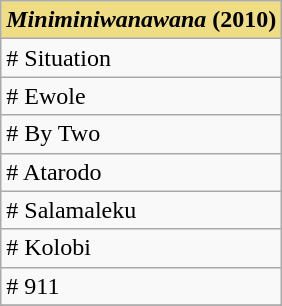<table class="wikitable">
<tr>
<th style = background:#EEDD82><em>Miniminiwanawana</em> (2010)</th>
</tr>
<tr>
<td># Situation</td>
</tr>
<tr>
<td># Ewole</td>
</tr>
<tr>
<td># By Two</td>
</tr>
<tr>
<td># Atarodo</td>
</tr>
<tr>
<td># Salamaleku</td>
</tr>
<tr>
<td># Kolobi</td>
</tr>
<tr>
<td># 911</td>
</tr>
<tr>
</tr>
</table>
